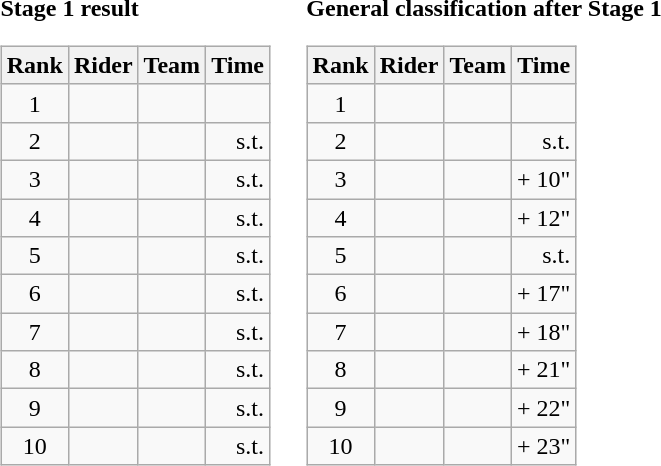<table>
<tr>
<td><strong>Stage 1 result</strong><br><table class="wikitable">
<tr>
<th scope="col">Rank</th>
<th scope="col">Rider</th>
<th scope="col">Team</th>
<th scope="col">Time</th>
</tr>
<tr>
<td style="text-align:center;">1</td>
<td></td>
<td></td>
<td style="text-align:right;"></td>
</tr>
<tr>
<td style="text-align:center;">2</td>
<td></td>
<td></td>
<td style="text-align:right;">s.t.</td>
</tr>
<tr>
<td style="text-align:center;">3</td>
<td></td>
<td></td>
<td style="text-align:right;">s.t.</td>
</tr>
<tr>
<td style="text-align:center;">4</td>
<td></td>
<td></td>
<td style="text-align:right;">s.t.</td>
</tr>
<tr>
<td style="text-align:center;">5</td>
<td></td>
<td></td>
<td style="text-align:right;">s.t.</td>
</tr>
<tr>
<td style="text-align:center;">6</td>
<td></td>
<td></td>
<td style="text-align:right;">s.t.</td>
</tr>
<tr>
<td style="text-align:center;">7</td>
<td></td>
<td></td>
<td style="text-align:right;">s.t.</td>
</tr>
<tr>
<td style="text-align:center;">8</td>
<td></td>
<td></td>
<td style="text-align:right;">s.t.</td>
</tr>
<tr>
<td style="text-align:center;">9</td>
<td></td>
<td></td>
<td style="text-align:right;">s.t.</td>
</tr>
<tr>
<td style="text-align:center;">10</td>
<td></td>
<td></td>
<td style="text-align:right;">s.t.</td>
</tr>
</table>
</td>
<td></td>
<td><strong>General classification after Stage 1</strong><br><table class="wikitable">
<tr>
<th scope="col">Rank</th>
<th scope="col">Rider</th>
<th scope="col">Team</th>
<th scope="col">Time</th>
</tr>
<tr>
<td style="text-align:center;">1</td>
<td></td>
<td></td>
<td style="text-align:right;"></td>
</tr>
<tr>
<td style="text-align:center;">2</td>
<td></td>
<td></td>
<td style="text-align:right;">s.t.</td>
</tr>
<tr>
<td style="text-align:center;">3</td>
<td></td>
<td></td>
<td style="text-align:right;">+ 10"</td>
</tr>
<tr>
<td style="text-align:center;">4</td>
<td></td>
<td></td>
<td style="text-align:right;">+ 12"</td>
</tr>
<tr>
<td style="text-align:center;">5</td>
<td></td>
<td></td>
<td style="text-align:right;">s.t.</td>
</tr>
<tr>
<td style="text-align:center;">6</td>
<td></td>
<td></td>
<td style="text-align:right;">+ 17"</td>
</tr>
<tr>
<td style="text-align:center;">7</td>
<td></td>
<td></td>
<td style="text-align:right;">+ 18"</td>
</tr>
<tr>
<td style="text-align:center;">8</td>
<td></td>
<td></td>
<td style="text-align:right;">+ 21"</td>
</tr>
<tr>
<td style="text-align:center;">9</td>
<td></td>
<td></td>
<td style="text-align:right;">+ 22"</td>
</tr>
<tr>
<td style="text-align:center;">10</td>
<td></td>
<td></td>
<td style="text-align:right;">+ 23"</td>
</tr>
</table>
</td>
</tr>
</table>
